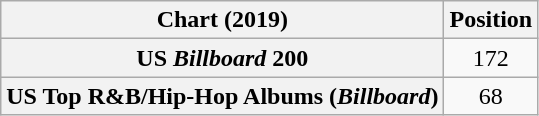<table class="wikitable sortable plainrowheaders" style="text-align:center">
<tr>
<th scope="col">Chart (2019)</th>
<th scope="col">Position</th>
</tr>
<tr>
<th scope="row">US <em>Billboard</em> 200</th>
<td>172</td>
</tr>
<tr>
<th scope="row">US Top R&B/Hip-Hop Albums (<em>Billboard</em>)</th>
<td>68</td>
</tr>
</table>
